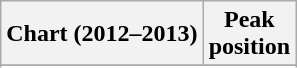<table class="wikitable plainrowheaders sortable" style="text-align:center;">
<tr>
<th>Chart (2012–2013)</th>
<th>Peak<br>position</th>
</tr>
<tr>
</tr>
<tr>
</tr>
<tr>
</tr>
<tr>
</tr>
<tr>
</tr>
<tr>
</tr>
<tr>
</tr>
<tr>
</tr>
<tr>
</tr>
<tr>
</tr>
</table>
